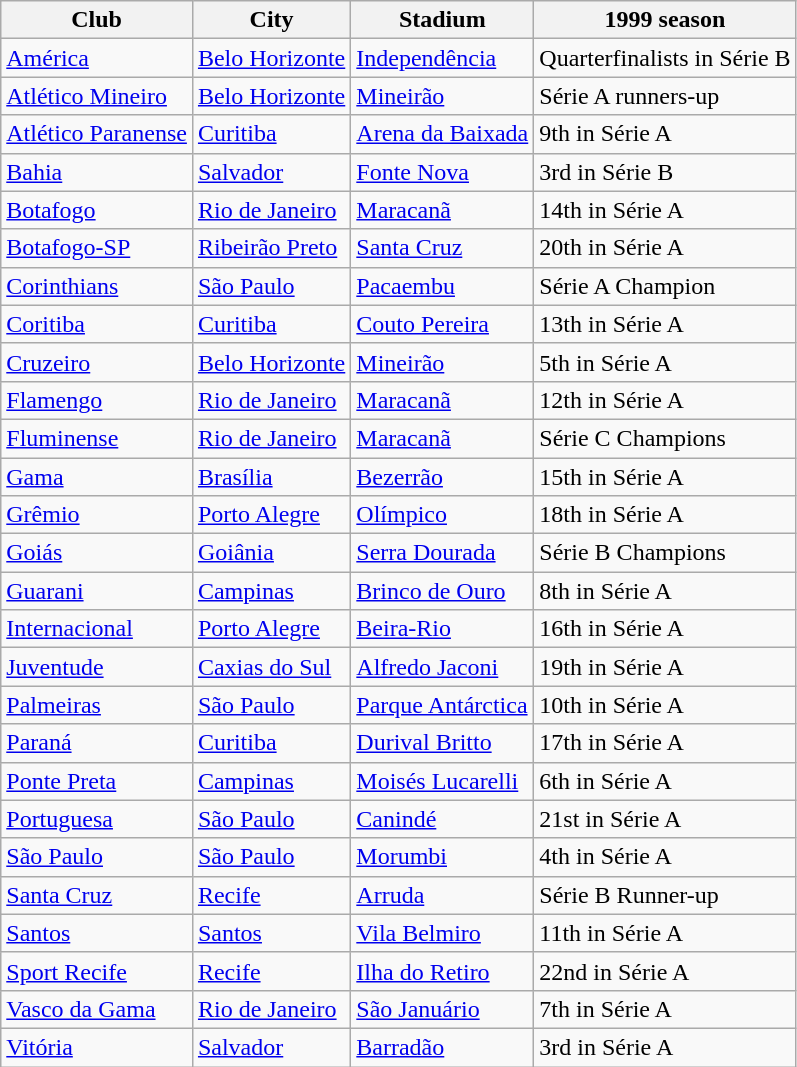<table class="wikitable sortable">
<tr>
<th>Club</th>
<th>City</th>
<th>Stadium</th>
<th>1999 season</th>
</tr>
<tr>
<td><a href='#'>América</a></td>
<td><a href='#'>Belo Horizonte</a></td>
<td><a href='#'>Independência</a></td>
<td>Quarterfinalists in Série B</td>
</tr>
<tr>
<td><a href='#'>Atlético Mineiro</a></td>
<td><a href='#'>Belo Horizonte</a></td>
<td><a href='#'>Mineirão</a></td>
<td>Série A runners-up</td>
</tr>
<tr>
<td><a href='#'>Atlético Paranense</a></td>
<td><a href='#'>Curitiba</a></td>
<td><a href='#'>Arena da Baixada</a></td>
<td>9th in Série A</td>
</tr>
<tr>
<td><a href='#'>Bahia</a></td>
<td><a href='#'>Salvador</a></td>
<td><a href='#'>Fonte Nova</a></td>
<td>3rd in Série B</td>
</tr>
<tr>
<td><a href='#'>Botafogo</a></td>
<td><a href='#'>Rio de Janeiro</a></td>
<td><a href='#'>Maracanã</a></td>
<td>14th in Série A</td>
</tr>
<tr>
<td><a href='#'>Botafogo-SP</a></td>
<td><a href='#'>Ribeirão Preto</a></td>
<td><a href='#'>Santa Cruz</a></td>
<td>20th in Série A</td>
</tr>
<tr>
<td><a href='#'>Corinthians</a></td>
<td><a href='#'>São Paulo</a></td>
<td><a href='#'>Pacaembu</a></td>
<td>Série A Champion</td>
</tr>
<tr>
<td><a href='#'>Coritiba</a></td>
<td><a href='#'>Curitiba</a></td>
<td><a href='#'>Couto Pereira</a></td>
<td>13th in Série A</td>
</tr>
<tr>
<td><a href='#'>Cruzeiro</a></td>
<td><a href='#'>Belo Horizonte</a></td>
<td><a href='#'>Mineirão</a></td>
<td>5th in Série A</td>
</tr>
<tr>
<td><a href='#'>Flamengo</a></td>
<td><a href='#'>Rio de Janeiro</a></td>
<td><a href='#'>Maracanã</a></td>
<td>12th in Série A</td>
</tr>
<tr>
<td><a href='#'>Fluminense</a></td>
<td><a href='#'>Rio de Janeiro</a></td>
<td><a href='#'>Maracanã</a></td>
<td>Série C Champions</td>
</tr>
<tr>
<td><a href='#'>Gama</a></td>
<td><a href='#'>Brasília</a></td>
<td><a href='#'>Bezerrão</a></td>
<td>15th in Série A</td>
</tr>
<tr>
<td><a href='#'>Grêmio</a></td>
<td><a href='#'>Porto Alegre</a></td>
<td><a href='#'>Olímpico</a></td>
<td>18th in Série A</td>
</tr>
<tr>
<td><a href='#'>Goiás</a></td>
<td><a href='#'>Goiânia</a></td>
<td><a href='#'>Serra Dourada</a></td>
<td>Série B Champions</td>
</tr>
<tr>
<td><a href='#'>Guarani</a></td>
<td><a href='#'>Campinas</a></td>
<td><a href='#'>Brinco de Ouro</a></td>
<td>8th in Série A</td>
</tr>
<tr>
<td><a href='#'>Internacional</a></td>
<td><a href='#'>Porto Alegre</a></td>
<td><a href='#'>Beira-Rio</a></td>
<td>16th in Série A</td>
</tr>
<tr>
<td><a href='#'>Juventude</a></td>
<td><a href='#'>Caxias do Sul</a></td>
<td><a href='#'>Alfredo Jaconi</a></td>
<td>19th in Série A</td>
</tr>
<tr>
<td><a href='#'>Palmeiras</a></td>
<td><a href='#'>São Paulo</a></td>
<td><a href='#'>Parque Antárctica</a></td>
<td>10th in Série A</td>
</tr>
<tr>
<td><a href='#'>Paraná</a></td>
<td><a href='#'>Curitiba</a></td>
<td><a href='#'>Durival Britto</a></td>
<td>17th in Série A</td>
</tr>
<tr>
<td><a href='#'>Ponte Preta</a></td>
<td><a href='#'>Campinas</a></td>
<td><a href='#'>Moisés Lucarelli</a></td>
<td>6th in Série A</td>
</tr>
<tr>
<td><a href='#'>Portuguesa</a></td>
<td><a href='#'>São Paulo</a></td>
<td><a href='#'>Canindé</a></td>
<td>21st in Série A</td>
</tr>
<tr>
<td><a href='#'>São Paulo</a></td>
<td><a href='#'>São Paulo</a></td>
<td><a href='#'>Morumbi</a></td>
<td>4th in Série A</td>
</tr>
<tr>
<td><a href='#'>Santa Cruz</a></td>
<td><a href='#'>Recife</a></td>
<td><a href='#'>Arruda</a></td>
<td>Série B Runner-up</td>
</tr>
<tr>
<td><a href='#'>Santos</a></td>
<td><a href='#'>Santos</a></td>
<td><a href='#'>Vila Belmiro</a></td>
<td>11th in Série A</td>
</tr>
<tr>
<td><a href='#'>Sport Recife</a></td>
<td><a href='#'>Recife</a></td>
<td><a href='#'>Ilha do Retiro</a></td>
<td>22nd in Série A</td>
</tr>
<tr>
<td><a href='#'>Vasco da Gama</a></td>
<td><a href='#'>Rio de Janeiro</a></td>
<td><a href='#'>São Januário</a></td>
<td>7th in Série A</td>
</tr>
<tr>
<td><a href='#'>Vitória</a></td>
<td><a href='#'>Salvador</a></td>
<td><a href='#'>Barradão</a></td>
<td>3rd in Série A</td>
</tr>
</table>
